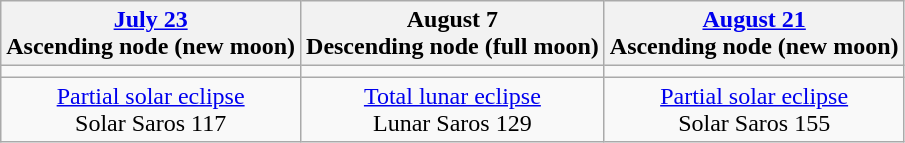<table class="wikitable">
<tr>
<th><a href='#'>July 23</a><br>Ascending node (new moon)<br></th>
<th>August 7<br>Descending node (full moon)<br></th>
<th><a href='#'>August 21</a><br>Ascending node (new moon)<br></th>
</tr>
<tr>
<td></td>
<td></td>
<td></td>
</tr>
<tr align=center>
<td><a href='#'>Partial solar eclipse</a><br>Solar Saros 117</td>
<td><a href='#'>Total lunar eclipse</a><br>Lunar Saros 129</td>
<td><a href='#'>Partial solar eclipse</a><br>Solar Saros 155</td>
</tr>
</table>
